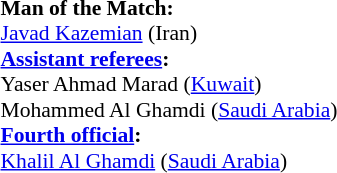<table width=50% style="font-size: 90%">
<tr>
<td><br><strong>Man of the Match:</strong>
<br><a href='#'>Javad Kazemian</a> (Iran)<br><strong><a href='#'>Assistant referees</a>:</strong>
<br>Yaser Ahmad Marad (<a href='#'>Kuwait</a>)
<br>Mohammed Al Ghamdi (<a href='#'>Saudi Arabia</a>)
<br><strong><a href='#'>Fourth official</a>:</strong>
<br><a href='#'>Khalil Al Ghamdi</a> (<a href='#'>Saudi Arabia</a>)</td>
</tr>
</table>
